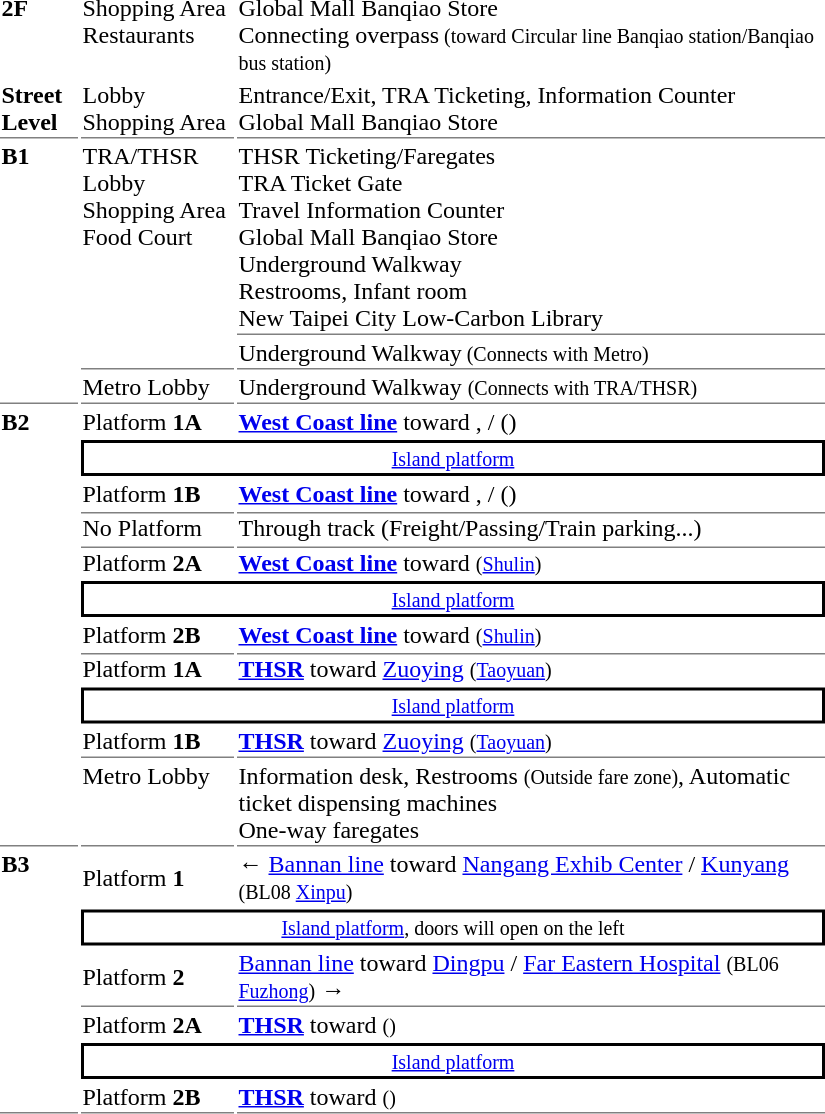<table>
<tr>
<td style="border-bottom:solid 0px gray;" valign=top><strong>2F</strong></td>
<td style="border-bottom:solid 0px gray;" valign=top>Shopping Area<br>Restaurants</td>
<td style="border-bottom:solid 0px gray;" valign=top>Global Mall Banqiao Store<br>Connecting overpass<small> (toward Circular line Banqiao station/Banqiao bus station)</small></td>
</tr>
<tr>
<td style="border-bottom:solid 1px gray;" valign=top><strong>Street Level</strong></td>
<td style="border-bottom:solid 1px gray;" valign=top>Lobby Shopping Area</td>
<td style="border-bottom:solid 1px gray;" valign=top>Entrance/Exit, TRA Ticketing, Information Counter<br>Global Mall Banqiao Store</td>
</tr>
<tr>
<td style="border-bottom:solid 1px gray;" rowspan=3 valign=top><strong>B1</strong></td>
<td style="border-bottom:solid 1px gray;" valign=top rowspan=2>TRA/THSR Lobby<br>Shopping Area<br>Food Court</td>
<td style="border-bottom:solid 1px gray;">THSR Ticketing/Faregates<br>TRA Ticket Gate<br>Travel Information Counter<br>Global Mall Banqiao Store<br>Underground Walkway<br>Restrooms, Infant room<br>New Taipei City Low-Carbon Library</td>
</tr>
<tr>
<td style="border-bottom:solid 1px gray;">Underground Walkway<small> (Connects with Metro)</small></td>
</tr>
<tr>
<td style="border-bottom:solid 1px gray;" valign=top>Metro Lobby</td>
<td style="border-bottom:solid 1px gray;" valign=top>Underground Walkway <small>(Connects with TRA/THSR)</small></td>
</tr>
<tr>
<td style="border-bottom:solid 1px gray;" rowspan=11 valign=top><strong>B2</strong></td>
<td>Platform <span><strong>1A</strong></span></td>
<td><strong><a href='#'><span>West Coast line</span></a></strong> toward , / ()</td>
</tr>
<tr>
<td style="border-top:solid 2px black;border-right:solid 2px black;border-left:solid 2px black;border-bottom:solid 2px black;text-align:center;" colspan=2><small><a href='#'>Island platform</a></small></td>
</tr>
<tr>
<td>Platform <span><strong>1B</strong></span></td>
<td><strong><a href='#'><span>West Coast line</span></a></strong> toward , / ()</td>
</tr>
<tr>
<td style="border-top:solid 1px gray;">No Platform</td>
<td style="border-top:solid 1px gray;">Through track (Freight/Passing/Train parking...)</td>
</tr>
<tr>
<td style="border-top:solid 1px gray;">Platform <span><strong>2A</strong></span></td>
<td style="border-top:solid 1px gray;"><strong><a href='#'><span>West Coast line</span></a></strong> toward  <small>(<a href='#'>Shulin</a>)</small></td>
</tr>
<tr>
<td style="border-top:solid 2px black;border-right:solid 2px black;border-left:solid 2px black;border-bottom:solid 2px black;text-align:center;" colspan=2><small><a href='#'>Island platform</a></small></td>
</tr>
<tr>
<td>Platform <span><strong>2B</strong></span></td>
<td><strong><a href='#'><span>West Coast line</span></a></strong> toward  <small>(<a href='#'>Shulin</a>)</small></td>
</tr>
<tr>
<td style="border-top:solid 1px gray;">Platform <span><strong>1A</strong></span></td>
<td style="border-top:solid 1px gray;"><strong><a href='#'><span>THSR</span></a></strong> toward <a href='#'>Zuoying</a> <small>(<a href='#'>Taoyuan</a>)</small></td>
</tr>
<tr>
<td style="border-top:solid 2px black;border-right:solid 2px black;border-left:solid 2px black;border-bottom:solid 2px black;text-align:center;" colspan=2><small><a href='#'>Island platform</a></small></td>
</tr>
<tr>
<td style="border-bottom:solid 1px gray;">Platform <span><strong>1B</strong></span></td>
<td style="border-bottom:solid 1px gray;"><strong><a href='#'><span>THSR</span></a></strong> toward <a href='#'>Zuoying</a> <small>(<a href='#'>Taoyuan</a>)</small></td>
</tr>
<tr>
<td style="border-bottom:solid 1px gray;" valign=top>Metro Lobby</td>
<td style="border-bottom:solid 1px gray;">Information desk, Restrooms <small>(Outside fare zone)</small>, Automatic ticket dispensing machines<br> One-way faregates</td>
</tr>
<tr>
<td style="border-bottom:solid 1px gray;" rowspan=6 width=50 valign=top><strong>B3</strong></td>
<td>Platform <span><strong>1</strong></span></td>
<td>←  <a href='#'>Bannan line</a> toward <a href='#'>Nangang Exhib Center</a> / <a href='#'>Kunyang</a> <small> (BL08 <a href='#'>Xinpu</a>)</small></td>
</tr>
<tr>
<td style="border-top:solid 2px black;border-right:solid 2px black;border-left:solid 2px black;border-bottom:solid 2px black;text-align:center;" colspan=2><small><a href='#'>Island platform</a>, doors will open on the left</small></td>
</tr>
<tr>
<td style="border-bottom:solid 1px gray;">Platform <span><strong>2</strong></span></td>
<td style="border-bottom:solid 1px gray;">  <a href='#'>Bannan line</a> toward <a href='#'>Dingpu</a> / <a href='#'>Far Eastern Hospital</a> <small>(BL06 <a href='#'>Fuzhong</a>)</small> →</td>
</tr>
<tr>
<td>Platform <span><strong>2A</strong></span></td>
<td><strong><a href='#'><span>THSR</span></a></strong> toward  <small>()</small></td>
</tr>
<tr>
<td style="border-right:solid 2px black;border-left:solid 2px black;border-bottom:solid 2px black;border-top:solid 2px black;text-align:center;" colspan=2><small><a href='#'>Island platform</a></small></td>
</tr>
<tr>
<td style="border-bottom:solid 1px gray;" width=100>Platform <span><strong>2B</strong></span></td>
<td style="border-bottom:solid 1px gray;" width=390><strong><a href='#'><span>THSR</span></a></strong> toward  <small>()</small></td>
</tr>
</table>
